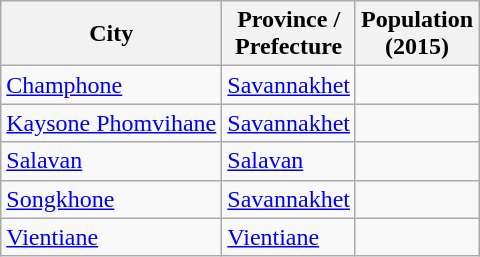<table class="wikitable sortable sticky-header col3right">
<tr>
<th>City</th>
<th>Province /<br>Prefecture</th>
<th>Population<br>(2015)</th>
</tr>
<tr>
<td><a href='#'>Champhone</a></td>
<td><a href='#'>Savannakhet</a></td>
<td></td>
</tr>
<tr>
<td><a href='#'>Kaysone Phomvihane</a></td>
<td><a href='#'>Savannakhet</a></td>
<td></td>
</tr>
<tr>
<td><a href='#'>Salavan</a></td>
<td><a href='#'>Salavan</a></td>
<td></td>
</tr>
<tr>
<td><a href='#'>Songkhone</a></td>
<td><a href='#'>Savannakhet</a></td>
<td></td>
</tr>
<tr>
<td><a href='#'>Vientiane</a></td>
<td><a href='#'>Vientiane</a></td>
<td></td>
</tr>
</table>
